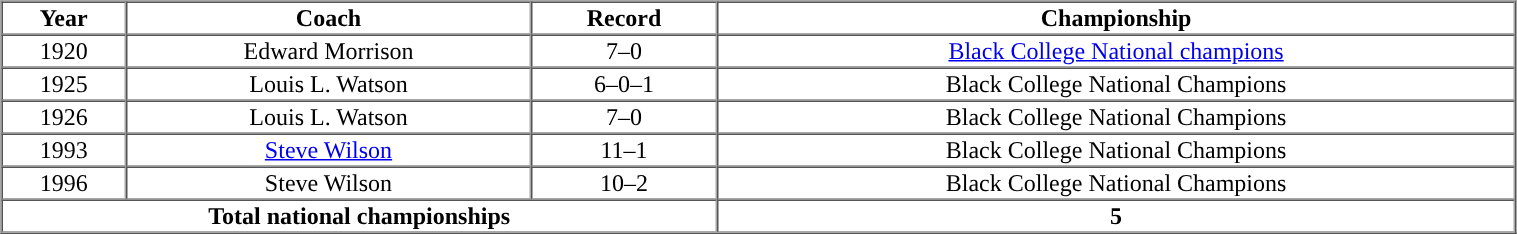<table cellpadding="1" border="1" cellspacing="0" style="text-align:center; width:80%;">
<tr>
<th>Year</th>
<th>Coach</th>
<th>Record</th>
<th>Championship</th>
</tr>
<tr>
<td>1920</td>
<td>Edward Morrison</td>
<td>7–0</td>
<td><a href='#'>Black College National champions</a></td>
</tr>
<tr>
<td>1925</td>
<td>Louis L. Watson</td>
<td>6–0–1</td>
<td>Black College National Champions</td>
</tr>
<tr>
<td>1926</td>
<td>Louis L. Watson</td>
<td>7–0</td>
<td>Black College National Champions</td>
</tr>
<tr>
<td>1993</td>
<td><a href='#'>Steve Wilson</a></td>
<td>11–1</td>
<td>Black College National Champions</td>
</tr>
<tr>
<td>1996</td>
<td>Steve Wilson</td>
<td>10–2</td>
<td>Black College National Champions</td>
</tr>
<tr>
<td colspan="3"><strong>Total national championships</strong></td>
<td colspan="2"><strong>5</strong></td>
</tr>
</table>
